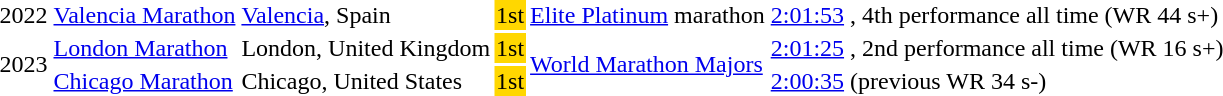<table>
<tr>
<td>2022</td>
<td><a href='#'>Valencia Marathon</a></td>
<td><a href='#'>Valencia</a>, Spain</td>
<td bgcolor=gold>1st</td>
<td><a href='#'>Elite Platinum</a> marathon</td>
<td><a href='#'>2:01:53</a></td>
<td> , 4th performance all time (WR 44 s+)</td>
</tr>
<tr>
<td rowspan=2>2023</td>
<td><a href='#'>London Marathon</a></td>
<td>London, United Kingdom</td>
<td bgcolor=gold>1st</td>
<td rowspan=2><a href='#'>World Marathon Majors</a></td>
<td><a href='#'>2:01:25</a></td>
<td> , 2nd performance all time (WR 16 s+)</td>
</tr>
<tr>
<td><a href='#'>Chicago Marathon</a></td>
<td>Chicago, United States</td>
<td bgcolor=gold>1st</td>
<td><a href='#'>2:00:35</a></td>
<td>  <strong></strong> (previous WR 34 s-)</td>
</tr>
</table>
